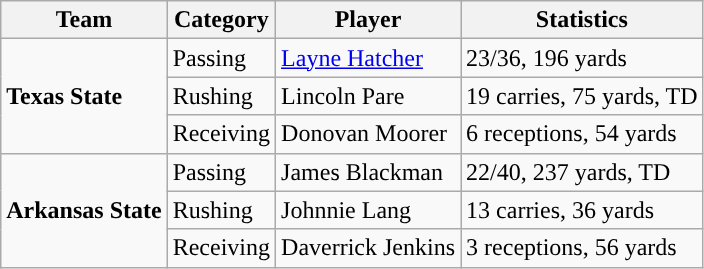<table class="wikitable" style="float: left;">
<tr>
<th>Team</th>
<th>Category</th>
<th>Player</th>
<th>Statistics</th>
</tr>
<tr>
<td rowspan=3><strong>Texas State</strong></td>
<td>Passing</td>
<td><a href='#'>Layne Hatcher</a></td>
<td>23/36, 196 yards</td>
</tr>
<tr>
<td>Rushing</td>
<td>Lincoln Pare</td>
<td>19 carries, 75 yards, TD</td>
</tr>
<tr>
<td>Receiving</td>
<td>Donovan Moorer</td>
<td>6 receptions, 54 yards</td>
</tr>
<tr>
<td rowspan=3><strong>Arkansas State</strong></td>
<td>Passing</td>
<td>James Blackman</td>
<td>22/40, 237 yards, TD</td>
</tr>
<tr>
<td>Rushing</td>
<td>Johnnie Lang</td>
<td>13 carries, 36 yards</td>
</tr>
<tr>
<td>Receiving</td>
<td>Daverrick Jenkins</td>
<td>3 receptions, 56 yards</td>
</tr>
</table>
